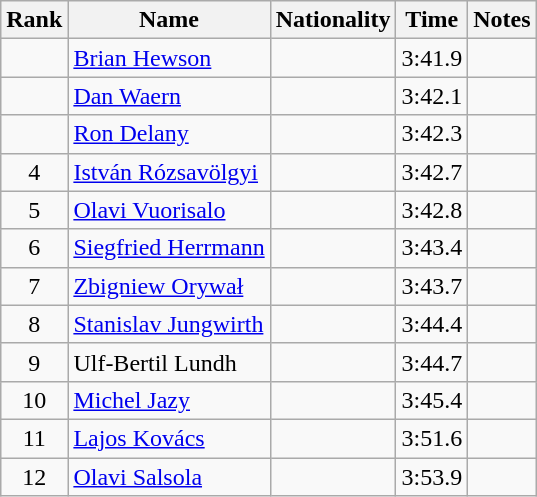<table class="wikitable sortable" style="text-align:center">
<tr>
<th>Rank</th>
<th>Name</th>
<th>Nationality</th>
<th>Time</th>
<th>Notes</th>
</tr>
<tr>
<td></td>
<td align=left><a href='#'>Brian Hewson</a></td>
<td align=left></td>
<td>3:41.9</td>
<td></td>
</tr>
<tr>
<td></td>
<td align=left><a href='#'>Dan Waern</a></td>
<td align=left></td>
<td>3:42.1</td>
<td></td>
</tr>
<tr>
<td></td>
<td align=left><a href='#'>Ron Delany</a></td>
<td align=left></td>
<td>3:42.3</td>
<td></td>
</tr>
<tr>
<td>4</td>
<td align=left><a href='#'>István Rózsavölgyi</a></td>
<td align=left></td>
<td>3:42.7</td>
<td></td>
</tr>
<tr>
<td>5</td>
<td align=left><a href='#'>Olavi Vuorisalo</a></td>
<td align=left></td>
<td>3:42.8</td>
<td></td>
</tr>
<tr>
<td>6</td>
<td align=left><a href='#'>Siegfried Herrmann</a></td>
<td align=left></td>
<td>3:43.4</td>
<td></td>
</tr>
<tr>
<td>7</td>
<td align=left><a href='#'>Zbigniew Orywał</a></td>
<td align=left></td>
<td>3:43.7</td>
<td></td>
</tr>
<tr>
<td>8</td>
<td align=left><a href='#'>Stanislav Jungwirth</a></td>
<td align=left></td>
<td>3:44.4</td>
<td></td>
</tr>
<tr>
<td>9</td>
<td align=left>Ulf-Bertil Lundh</td>
<td align="left"></td>
<td>3:44.7</td>
<td></td>
</tr>
<tr>
<td>10</td>
<td align=left><a href='#'>Michel Jazy</a></td>
<td align=left></td>
<td>3:45.4</td>
<td></td>
</tr>
<tr>
<td>11</td>
<td align=left><a href='#'>Lajos Kovács</a></td>
<td align=left></td>
<td>3:51.6</td>
<td></td>
</tr>
<tr>
<td>12</td>
<td align=left><a href='#'>Olavi Salsola</a></td>
<td align=left></td>
<td>3:53.9</td>
<td></td>
</tr>
</table>
